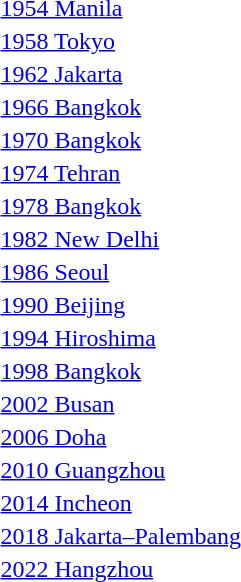<table>
<tr>
<td><a href='#'>1954 Manila</a></td>
<td></td>
<td></td>
<td></td>
</tr>
<tr>
<td><a href='#'>1958 Tokyo</a></td>
<td></td>
<td></td>
<td></td>
</tr>
<tr>
<td><a href='#'>1962 Jakarta</a></td>
<td></td>
<td></td>
<td></td>
</tr>
<tr>
<td><a href='#'>1966 Bangkok</a></td>
<td></td>
<td></td>
<td></td>
</tr>
<tr>
<td><a href='#'>1970 Bangkok</a></td>
<td></td>
<td></td>
<td></td>
</tr>
<tr>
<td><a href='#'>1974 Tehran</a></td>
<td></td>
<td></td>
<td></td>
</tr>
<tr>
<td><a href='#'>1978 Bangkok</a></td>
<td></td>
<td></td>
<td></td>
</tr>
<tr>
<td><a href='#'>1982 New Delhi</a></td>
<td></td>
<td></td>
<td></td>
</tr>
<tr>
<td><a href='#'>1986 Seoul</a></td>
<td></td>
<td></td>
<td></td>
</tr>
<tr>
<td><a href='#'>1990 Beijing</a></td>
<td></td>
<td></td>
<td></td>
</tr>
<tr>
<td><a href='#'>1994 Hiroshima</a></td>
<td></td>
<td></td>
<td></td>
</tr>
<tr>
<td><a href='#'>1998 Bangkok</a></td>
<td></td>
<td></td>
<td></td>
</tr>
<tr>
<td><a href='#'>2002 Busan</a></td>
<td></td>
<td></td>
<td></td>
</tr>
<tr>
<td><a href='#'>2006 Doha</a></td>
<td></td>
<td></td>
<td></td>
</tr>
<tr>
<td><a href='#'>2010 Guangzhou</a></td>
<td></td>
<td></td>
<td></td>
</tr>
<tr>
<td><a href='#'>2014 Incheon</a></td>
<td></td>
<td></td>
<td></td>
</tr>
<tr>
<td><a href='#'>2018 Jakarta–Palembang</a></td>
<td></td>
<td></td>
<td></td>
</tr>
<tr>
<td><a href='#'>2022 Hangzhou</a></td>
<td></td>
<td></td>
<td></td>
</tr>
</table>
